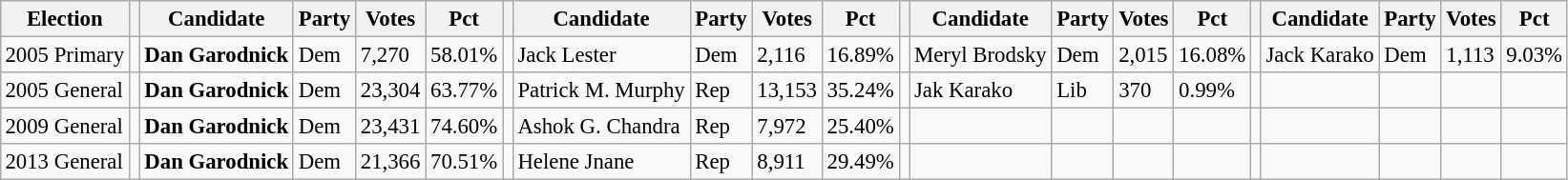<table class="wikitable" style="margin:0.5em ; font-size:95%">
<tr>
<th>Election</th>
<th></th>
<th>Candidate</th>
<th>Party</th>
<th>Votes</th>
<th>Pct</th>
<th></th>
<th>Candidate</th>
<th>Party</th>
<th>Votes</th>
<th>Pct</th>
<th></th>
<th>Candidate</th>
<th>Party</th>
<th>Votes</th>
<th>Pct</th>
<th></th>
<th>Candidate</th>
<th>Party</th>
<th>Votes</th>
<th>Pct</th>
</tr>
<tr>
<td>2005 Primary</td>
<td></td>
<td><strong>Dan Garodnick</strong></td>
<td>Dem</td>
<td>7,270</td>
<td>58.01%</td>
<td></td>
<td>Jack Lester</td>
<td>Dem</td>
<td>2,116</td>
<td>16.89%</td>
<td></td>
<td>Meryl Brodsky</td>
<td>Dem</td>
<td>2,015</td>
<td>16.08%</td>
<td></td>
<td>Jack Karako</td>
<td>Dem</td>
<td>1,113</td>
<td>9.03%</td>
</tr>
<tr>
<td>2005 General</td>
<td></td>
<td><strong>Dan Garodnick</strong></td>
<td>Dem</td>
<td>23,304</td>
<td>63.77%</td>
<td></td>
<td>Patrick M. Murphy</td>
<td>Rep</td>
<td>13,153</td>
<td>35.24%</td>
<td></td>
<td>Jak Karako</td>
<td>Lib</td>
<td>370</td>
<td>0.99%</td>
<td></td>
<td></td>
<td></td>
<td></td>
<td></td>
</tr>
<tr>
<td>2009 General</td>
<td></td>
<td><strong>Dan Garodnick</strong></td>
<td>Dem</td>
<td>23,431</td>
<td>74.60%</td>
<td></td>
<td>Ashok G. Chandra</td>
<td>Rep</td>
<td>7,972</td>
<td>25.40%</td>
<td></td>
<td></td>
<td></td>
<td></td>
<td></td>
<td></td>
<td></td>
<td></td>
<td></td>
<td></td>
</tr>
<tr>
<td>2013 General</td>
<td></td>
<td><strong>Dan Garodnick</strong></td>
<td>Dem</td>
<td>21,366</td>
<td>70.51%</td>
<td></td>
<td>Helene Jnane</td>
<td>Rep</td>
<td>8,911</td>
<td>29.49%</td>
<td></td>
<td></td>
<td></td>
<td></td>
<td></td>
<td></td>
<td></td>
<td></td>
<td></td>
<td></td>
</tr>
</table>
